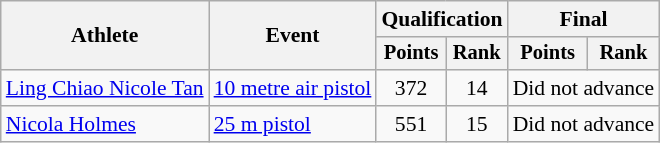<table class="wikitable" style="font-size:90%">
<tr>
<th rowspan=2>Athlete</th>
<th rowspan=2>Event</th>
<th colspan=2>Qualification</th>
<th colspan=2>Final</th>
</tr>
<tr style="font-size:95%">
<th>Points</th>
<th>Rank</th>
<th>Points</th>
<th>Rank</th>
</tr>
<tr align=center>
<td align=left><a href='#'>Ling Chiao Nicole Tan</a></td>
<td align=left><a href='#'>10 metre air pistol</a></td>
<td>372</td>
<td>14</td>
<td colspan=2>Did not advance</td>
</tr>
<tr align=center>
<td align=left><a href='#'>Nicola Holmes</a></td>
<td style="text-align:left;"><a href='#'>25 m pistol</a></td>
<td>551</td>
<td>15</td>
<td colspan=2>Did not advance</td>
</tr>
</table>
